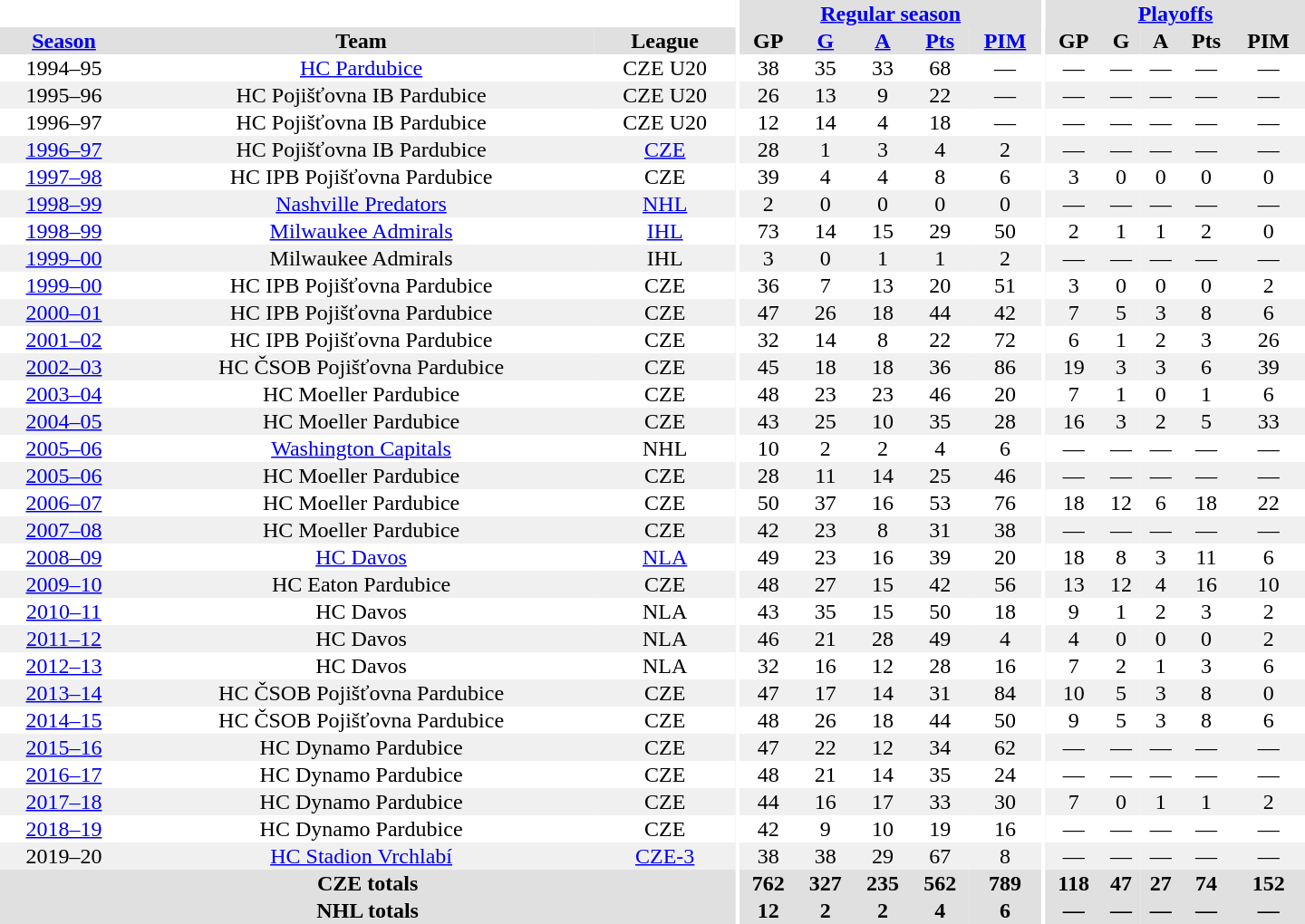<table border="0" cellpadding="1" cellspacing="0" style="text-align:center; width:60em">
<tr bgcolor="#e0e0e0">
<th colspan="3" bgcolor="#ffffff"></th>
<th rowspan="100" bgcolor="#ffffff"></th>
<th colspan="5"><a href='#'>Regular season</a></th>
<th rowspan="100" bgcolor="#ffffff"></th>
<th colspan="5"><a href='#'>Playoffs</a></th>
</tr>
<tr bgcolor="#e0e0e0">
<th><a href='#'>Season</a></th>
<th>Team</th>
<th>League</th>
<th>GP</th>
<th><a href='#'>G</a></th>
<th><a href='#'>A</a></th>
<th><a href='#'>Pts</a></th>
<th><a href='#'>PIM</a></th>
<th>GP</th>
<th>G</th>
<th>A</th>
<th>Pts</th>
<th>PIM</th>
</tr>
<tr>
<td>1994–95</td>
<td><a href='#'>HC Pardubice</a></td>
<td>CZE U20</td>
<td>38</td>
<td>35</td>
<td>33</td>
<td>68</td>
<td>—</td>
<td>—</td>
<td>—</td>
<td>—</td>
<td>—</td>
<td>—</td>
</tr>
<tr bgcolor="#f0f0f0">
<td>1995–96</td>
<td>HC Pojišťovna IB Pardubice</td>
<td>CZE U20</td>
<td>26</td>
<td>13</td>
<td>9</td>
<td>22</td>
<td>—</td>
<td>—</td>
<td>—</td>
<td>—</td>
<td>—</td>
<td>—</td>
</tr>
<tr>
<td>1996–97</td>
<td>HC Pojišťovna IB Pardubice</td>
<td>CZE U20</td>
<td>12</td>
<td>14</td>
<td>4</td>
<td>18</td>
<td>—</td>
<td>—</td>
<td>—</td>
<td>—</td>
<td>—</td>
<td>—</td>
</tr>
<tr bgcolor="#f0f0f0">
<td><a href='#'>1996–97</a></td>
<td>HC Pojišťovna IB Pardubice</td>
<td><a href='#'>CZE</a></td>
<td>28</td>
<td>1</td>
<td>3</td>
<td>4</td>
<td>2</td>
<td>—</td>
<td>—</td>
<td>—</td>
<td>—</td>
<td>—</td>
</tr>
<tr>
<td><a href='#'>1997–98</a></td>
<td>HC IPB Pojišťovna Pardubice</td>
<td>CZE</td>
<td>39</td>
<td>4</td>
<td>4</td>
<td>8</td>
<td>6</td>
<td>3</td>
<td>0</td>
<td>0</td>
<td>0</td>
<td>0</td>
</tr>
<tr bgcolor="#f0f0f0">
<td><a href='#'>1998–99</a></td>
<td><a href='#'>Nashville Predators</a></td>
<td><a href='#'>NHL</a></td>
<td>2</td>
<td>0</td>
<td>0</td>
<td>0</td>
<td>0</td>
<td>—</td>
<td>—</td>
<td>—</td>
<td>—</td>
<td>—</td>
</tr>
<tr>
<td><a href='#'>1998–99</a></td>
<td><a href='#'>Milwaukee Admirals</a></td>
<td><a href='#'>IHL</a></td>
<td>73</td>
<td>14</td>
<td>15</td>
<td>29</td>
<td>50</td>
<td>2</td>
<td>1</td>
<td>1</td>
<td>2</td>
<td>0</td>
</tr>
<tr bgcolor="#f0f0f0">
<td><a href='#'>1999–00</a></td>
<td>Milwaukee Admirals</td>
<td>IHL</td>
<td>3</td>
<td>0</td>
<td>1</td>
<td>1</td>
<td>2</td>
<td>—</td>
<td>—</td>
<td>—</td>
<td>—</td>
<td>—</td>
</tr>
<tr>
<td><a href='#'>1999–00</a></td>
<td>HC IPB Pojišťovna Pardubice</td>
<td>CZE</td>
<td>36</td>
<td>7</td>
<td>13</td>
<td>20</td>
<td>51</td>
<td>3</td>
<td>0</td>
<td>0</td>
<td>0</td>
<td>2</td>
</tr>
<tr bgcolor="#f0f0f0">
<td><a href='#'>2000–01</a></td>
<td>HC IPB Pojišťovna Pardubice</td>
<td>CZE</td>
<td>47</td>
<td>26</td>
<td>18</td>
<td>44</td>
<td>42</td>
<td>7</td>
<td>5</td>
<td>3</td>
<td>8</td>
<td>6</td>
</tr>
<tr>
<td><a href='#'>2001–02</a></td>
<td>HC IPB Pojišťovna Pardubice</td>
<td>CZE</td>
<td>32</td>
<td>14</td>
<td>8</td>
<td>22</td>
<td>72</td>
<td>6</td>
<td>1</td>
<td>2</td>
<td>3</td>
<td>26</td>
</tr>
<tr bgcolor="#f0f0f0">
<td><a href='#'>2002–03</a></td>
<td>HC ČSOB Pojišťovna Pardubice</td>
<td>CZE</td>
<td>45</td>
<td>18</td>
<td>18</td>
<td>36</td>
<td>86</td>
<td>19</td>
<td>3</td>
<td>3</td>
<td>6</td>
<td>39</td>
</tr>
<tr>
<td><a href='#'>2003–04</a></td>
<td>HC Moeller Pardubice</td>
<td>CZE</td>
<td>48</td>
<td>23</td>
<td>23</td>
<td>46</td>
<td>20</td>
<td>7</td>
<td>1</td>
<td>0</td>
<td>1</td>
<td>6</td>
</tr>
<tr bgcolor="#f0f0f0">
<td><a href='#'>2004–05</a></td>
<td>HC Moeller Pardubice</td>
<td>CZE</td>
<td>43</td>
<td>25</td>
<td>10</td>
<td>35</td>
<td>28</td>
<td>16</td>
<td>3</td>
<td>2</td>
<td>5</td>
<td>33</td>
</tr>
<tr>
<td><a href='#'>2005–06</a></td>
<td><a href='#'>Washington Capitals</a></td>
<td>NHL</td>
<td>10</td>
<td>2</td>
<td>2</td>
<td>4</td>
<td>6</td>
<td>—</td>
<td>—</td>
<td>—</td>
<td>—</td>
<td>—</td>
</tr>
<tr bgcolor="#f0f0f0">
<td><a href='#'>2005–06</a></td>
<td>HC Moeller Pardubice</td>
<td>CZE</td>
<td>28</td>
<td>11</td>
<td>14</td>
<td>25</td>
<td>46</td>
<td>—</td>
<td>—</td>
<td>—</td>
<td>—</td>
<td>—</td>
</tr>
<tr>
<td><a href='#'>2006–07</a></td>
<td>HC Moeller Pardubice</td>
<td>CZE</td>
<td>50</td>
<td>37</td>
<td>16</td>
<td>53</td>
<td>76</td>
<td>18</td>
<td>12</td>
<td>6</td>
<td>18</td>
<td>22</td>
</tr>
<tr bgcolor="#f0f0f0">
<td><a href='#'>2007–08</a></td>
<td>HC Moeller Pardubice</td>
<td>CZE</td>
<td>42</td>
<td>23</td>
<td>8</td>
<td>31</td>
<td>38</td>
<td>—</td>
<td>—</td>
<td>—</td>
<td>—</td>
<td>—</td>
</tr>
<tr>
<td><a href='#'>2008–09</a></td>
<td><a href='#'>HC Davos</a></td>
<td><a href='#'>NLA</a></td>
<td>49</td>
<td>23</td>
<td>16</td>
<td>39</td>
<td>20</td>
<td>18</td>
<td>8</td>
<td>3</td>
<td>11</td>
<td>6</td>
</tr>
<tr bgcolor="#f0f0f0">
<td><a href='#'>2009–10</a></td>
<td>HC Eaton Pardubice</td>
<td>CZE</td>
<td>48</td>
<td>27</td>
<td>15</td>
<td>42</td>
<td>56</td>
<td>13</td>
<td>12</td>
<td>4</td>
<td>16</td>
<td>10</td>
</tr>
<tr>
<td><a href='#'>2010–11</a></td>
<td>HC Davos</td>
<td>NLA</td>
<td>43</td>
<td>35</td>
<td>15</td>
<td>50</td>
<td>18</td>
<td>9</td>
<td>1</td>
<td>2</td>
<td>3</td>
<td>2</td>
</tr>
<tr bgcolor="#f0f0f0">
<td><a href='#'>2011–12</a></td>
<td>HC Davos</td>
<td>NLA</td>
<td>46</td>
<td>21</td>
<td>28</td>
<td>49</td>
<td>4</td>
<td>4</td>
<td>0</td>
<td>0</td>
<td>0</td>
<td>2</td>
</tr>
<tr>
<td><a href='#'>2012–13</a></td>
<td>HC Davos</td>
<td>NLA</td>
<td>32</td>
<td>16</td>
<td>12</td>
<td>28</td>
<td>16</td>
<td>7</td>
<td>2</td>
<td>1</td>
<td>3</td>
<td>6</td>
</tr>
<tr bgcolor="#f0f0f0">
<td><a href='#'>2013–14</a></td>
<td>HC ČSOB Pojišťovna Pardubice</td>
<td>CZE</td>
<td>47</td>
<td>17</td>
<td>14</td>
<td>31</td>
<td>84</td>
<td>10</td>
<td>5</td>
<td>3</td>
<td>8</td>
<td>0</td>
</tr>
<tr>
<td><a href='#'>2014–15</a></td>
<td>HC ČSOB Pojišťovna Pardubice</td>
<td>CZE</td>
<td>48</td>
<td>26</td>
<td>18</td>
<td>44</td>
<td>50</td>
<td>9</td>
<td>5</td>
<td>3</td>
<td>8</td>
<td>6</td>
</tr>
<tr bgcolor="#f0f0f0">
<td><a href='#'>2015–16</a></td>
<td>HC Dynamo Pardubice</td>
<td>CZE</td>
<td>47</td>
<td>22</td>
<td>12</td>
<td>34</td>
<td>62</td>
<td>—</td>
<td>—</td>
<td>—</td>
<td>—</td>
<td>—</td>
</tr>
<tr>
<td><a href='#'>2016–17</a></td>
<td>HC Dynamo Pardubice</td>
<td>CZE</td>
<td>48</td>
<td>21</td>
<td>14</td>
<td>35</td>
<td>24</td>
<td>—</td>
<td>—</td>
<td>—</td>
<td>—</td>
<td>—</td>
</tr>
<tr bgcolor="#f0f0f0">
<td><a href='#'>2017–18</a></td>
<td>HC Dynamo Pardubice</td>
<td>CZE</td>
<td>44</td>
<td>16</td>
<td>17</td>
<td>33</td>
<td>30</td>
<td>7</td>
<td>0</td>
<td>1</td>
<td>1</td>
<td>2</td>
</tr>
<tr>
<td><a href='#'>2018–19</a></td>
<td>HC Dynamo Pardubice</td>
<td>CZE</td>
<td>42</td>
<td>9</td>
<td>10</td>
<td>19</td>
<td>16</td>
<td>—</td>
<td>—</td>
<td>—</td>
<td>—</td>
<td>—</td>
</tr>
<tr bgcolor="#f0f0f0">
<td>2019–20</td>
<td><a href='#'>HC Stadion Vrchlabí</a></td>
<td><a href='#'>CZE-3</a></td>
<td>38</td>
<td>38</td>
<td>29</td>
<td>67</td>
<td>8</td>
<td>—</td>
<td>—</td>
<td>—</td>
<td>—</td>
<td>—</td>
</tr>
<tr bgcolor="#e0e0e0">
<th colspan="3">CZE totals</th>
<th>762</th>
<th>327</th>
<th>235</th>
<th>562</th>
<th>789</th>
<th>118</th>
<th>47</th>
<th>27</th>
<th>74</th>
<th>152</th>
</tr>
<tr bgcolor="#e0e0e0">
<th colspan="3">NHL totals</th>
<th>12</th>
<th>2</th>
<th>2</th>
<th>4</th>
<th>6</th>
<th>—</th>
<th>—</th>
<th>—</th>
<th>—</th>
<th>—</th>
</tr>
</table>
